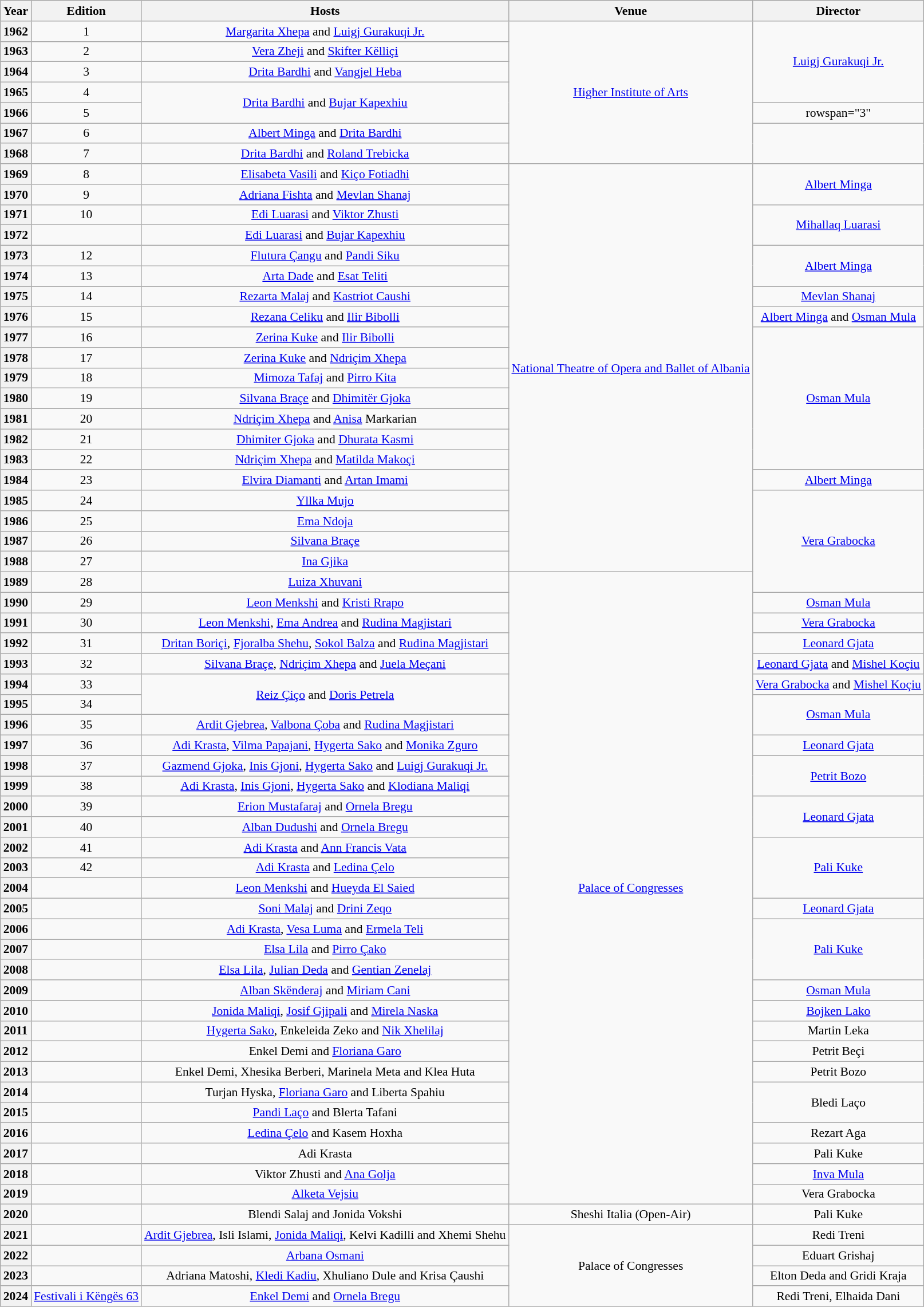<table class="wikitable" style="font-size: 90%; text-align:center;">
<tr>
<th>Year</th>
<th>Edition</th>
<th>Hosts</th>
<th>Venue</th>
<th>Director</th>
</tr>
<tr align="center">
<th>1962</th>
<td> 1</td>
<td><a href='#'>Margarita Xhepa</a> and <a href='#'>Luigj Gurakuqi Jr.</a></td>
<td rowspan="7"><a href='#'>Higher Institute of Arts</a></td>
<td rowspan="4"><a href='#'>Luigj Gurakuqi Jr.</a></td>
</tr>
<tr align="center">
<th>1963</th>
<td> 2</td>
<td><a href='#'>Vera Zheji</a> and <a href='#'>Skifter Këlliçi</a></td>
</tr>
<tr align="center">
<th>1964</th>
<td> 3</td>
<td><a href='#'>Drita Bardhi</a> and <a href='#'>Vangjel Heba</a></td>
</tr>
<tr align="center">
<th>1965</th>
<td> 4</td>
<td rowspan="2"><a href='#'>Drita Bardhi</a> and <a href='#'>Bujar Kapexhiu</a></td>
</tr>
<tr align="center">
<th>1966</th>
<td> 5</td>
<td>rowspan="3" </td>
</tr>
<tr align="center">
<th>1967</th>
<td> 6</td>
<td><a href='#'>Albert Minga</a> and <a href='#'>Drita Bardhi</a></td>
</tr>
<tr align="center">
<th>1968</th>
<td> 7</td>
<td><a href='#'>Drita Bardhi</a> and <a href='#'>Roland Trebicka</a></td>
</tr>
<tr align="center">
<th>1969</th>
<td> 8</td>
<td><a href='#'>Elisabeta Vasili</a> and <a href='#'>Kiço Fotiadhi</a></td>
<td rowspan="20"><a href='#'>National Theatre of Opera and Ballet of Albania</a></td>
<td rowspan="2"><a href='#'>Albert Minga</a></td>
</tr>
<tr align="center">
<th>1970</th>
<td> 9</td>
<td><a href='#'>Adriana Fishta</a> and <a href='#'>Mevlan Shanaj</a></td>
</tr>
<tr align="center">
<th>1971</th>
<td> 10</td>
<td><a href='#'>Edi Luarasi</a> and <a href='#'>Viktor Zhusti</a></td>
<td rowspan="2"><a href='#'>Mihallaq Luarasi</a></td>
</tr>
<tr align="center">
<th>1972</th>
<td></td>
<td><a href='#'>Edi Luarasi</a> and <a href='#'>Bujar Kapexhiu</a></td>
</tr>
<tr align="center">
<th>1973</th>
<td> 12</td>
<td><a href='#'>Flutura Çangu</a> and <a href='#'>Pandi Siku</a></td>
<td rowspan="2"><a href='#'>Albert Minga</a></td>
</tr>
<tr align="center">
<th>1974</th>
<td> 13</td>
<td><a href='#'>Arta Dade</a> and <a href='#'>Esat Teliti</a></td>
</tr>
<tr align="center">
<th>1975</th>
<td> 14</td>
<td><a href='#'>Rezarta Malaj</a> and <a href='#'>Kastriot Caushi</a></td>
<td><a href='#'>Mevlan Shanaj</a></td>
</tr>
<tr align="center">
<th>1976</th>
<td> 15</td>
<td><a href='#'>Rezana Celiku</a> and <a href='#'>Ilir Bibolli</a></td>
<td><a href='#'>Albert Minga</a> and <a href='#'>Osman Mula</a></td>
</tr>
<tr align="center">
<th>1977</th>
<td> 16</td>
<td><a href='#'>Zerina Kuke</a> and <a href='#'>Ilir Bibolli</a></td>
<td rowspan="7"><a href='#'>Osman Mula</a></td>
</tr>
<tr align="center">
<th>1978</th>
<td> 17</td>
<td><a href='#'>Zerina Kuke</a> and <a href='#'>Ndriçim Xhepa</a></td>
</tr>
<tr align="center">
<th>1979</th>
<td> 18</td>
<td><a href='#'>Mimoza Tafaj</a> and <a href='#'>Pirro Kita</a></td>
</tr>
<tr align="center">
<th>1980</th>
<td> 19</td>
<td><a href='#'>Silvana Braçe</a> and <a href='#'>Dhimitër Gjoka</a></td>
</tr>
<tr align="center">
<th>1981</th>
<td> 20</td>
<td><a href='#'>Ndriçim Xhepa</a> and <a href='#'>Anisa</a> Markarian</td>
</tr>
<tr align="center">
<th>1982</th>
<td> 21</td>
<td><a href='#'>Dhimiter Gjoka</a> and <a href='#'>Dhurata Kasmi</a></td>
</tr>
<tr align="center">
<th>1983</th>
<td> 22</td>
<td><a href='#'>Ndriçim Xhepa</a> and <a href='#'>Matilda Makoçi</a></td>
</tr>
<tr align="center">
<th>1984</th>
<td> 23</td>
<td><a href='#'>Elvira Diamanti</a> and <a href='#'>Artan Imami</a></td>
<td><a href='#'>Albert Minga</a></td>
</tr>
<tr align="center">
<th>1985</th>
<td> 24</td>
<td><a href='#'>Yllka Mujo</a></td>
<td rowspan="5"><a href='#'>Vera Grabocka</a></td>
</tr>
<tr align="center">
<th>1986</th>
<td> 25</td>
<td><a href='#'>Ema Ndoja</a></td>
</tr>
<tr align="center">
<th>1987</th>
<td> 26</td>
<td><a href='#'>Silvana Braçe</a></td>
</tr>
<tr align="center">
<th>1988</th>
<td> 27</td>
<td><a href='#'>Ina Gjika</a></td>
</tr>
<tr align="center">
<th>1989</th>
<td> 28</td>
<td><a href='#'>Luiza Xhuvani</a></td>
<td rowspan="31"><a href='#'>Palace of Congresses</a></td>
</tr>
<tr align="center">
<th>1990</th>
<td> 29</td>
<td><a href='#'>Leon Menkshi</a> and <a href='#'>Kristi Rrapo</a></td>
<td><a href='#'>Osman Mula</a></td>
</tr>
<tr align="center">
<th>1991</th>
<td> 30</td>
<td><a href='#'>Leon Menkshi</a>, <a href='#'>Ema Andrea</a> and <a href='#'>Rudina Magjistari</a></td>
<td><a href='#'>Vera Grabocka</a></td>
</tr>
<tr align="center">
<th>1992</th>
<td> 31</td>
<td><a href='#'>Dritan Boriçi</a>, <a href='#'>Fjoralba Shehu</a>, <a href='#'>Sokol Balza</a> and <a href='#'>Rudina Magjistari</a></td>
<td><a href='#'>Leonard Gjata</a></td>
</tr>
<tr align="center">
<th>1993</th>
<td> 32</td>
<td><a href='#'>Silvana Braçe</a>, <a href='#'>Ndriçim Xhepa</a> and <a href='#'>Juela Meçani</a></td>
<td><a href='#'>Leonard Gjata</a> and <a href='#'>Mishel Koçiu</a></td>
</tr>
<tr align="center">
<th>1994</th>
<td> 33</td>
<td rowspan="2"><a href='#'>Reiz Çiço</a> and <a href='#'>Doris Petrela</a></td>
<td><a href='#'>Vera Grabocka</a> and <a href='#'>Mishel Koçiu</a></td>
</tr>
<tr align="center">
<th>1995</th>
<td> 34</td>
<td rowspan="2"><a href='#'>Osman Mula</a></td>
</tr>
<tr align="center">
<th>1996</th>
<td> 35</td>
<td><a href='#'>Ardit Gjebrea</a>, <a href='#'>Valbona Çoba</a> and <a href='#'>Rudina Magjistari</a></td>
</tr>
<tr align="center">
<th>1997</th>
<td> 36</td>
<td><a href='#'>Adi Krasta</a>, <a href='#'>Vilma Papajani</a>, <a href='#'>Hygerta Sako</a> and <a href='#'>Monika Zguro</a></td>
<td><a href='#'>Leonard Gjata</a></td>
</tr>
<tr align="center">
<th>1998</th>
<td> 37</td>
<td><a href='#'>Gazmend Gjoka</a>, <a href='#'>Inis Gjoni</a>, <a href='#'>Hygerta Sako</a> and <a href='#'>Luigj Gurakuqi Jr.</a></td>
<td rowspan="2"><a href='#'>Petrit Bozo</a></td>
</tr>
<tr align="center">
<th>1999</th>
<td> 38</td>
<td><a href='#'>Adi Krasta</a>, <a href='#'>Inis Gjoni</a>, <a href='#'>Hygerta Sako</a> and <a href='#'>Klodiana Maliqi</a></td>
</tr>
<tr align="center">
<th>2000</th>
<td> 39</td>
<td><a href='#'>Erion Mustafaraj</a> and <a href='#'>Ornela Bregu</a></td>
<td rowspan="2"><a href='#'>Leonard Gjata</a></td>
</tr>
<tr align="center">
<th>2001</th>
<td> 40</td>
<td><a href='#'>Alban Dudushi</a> and <a href='#'>Ornela Bregu</a></td>
</tr>
<tr align="center">
<th>2002</th>
<td> 41</td>
<td><a href='#'>Adi Krasta</a> and <a href='#'>Ann Francis Vata</a></td>
<td rowspan="3"><a href='#'>Pali Kuke</a></td>
</tr>
<tr align="center">
<th>2003</th>
<td> 42</td>
<td><a href='#'>Adi Krasta</a> and <a href='#'>Ledina Çelo</a></td>
</tr>
<tr align="center">
<th>2004</th>
<td></td>
<td><a href='#'>Leon Menkshi</a> and <a href='#'>Hueyda El Saied</a></td>
</tr>
<tr align="center">
<th>2005</th>
<td></td>
<td><a href='#'>Soni Malaj</a> and <a href='#'>Drini Zeqo</a></td>
<td><a href='#'>Leonard Gjata</a></td>
</tr>
<tr align="center">
<th>2006</th>
<td></td>
<td><a href='#'>Adi Krasta</a>, <a href='#'>Vesa Luma</a> and <a href='#'>Ermela Teli</a></td>
<td rowspan="3"><a href='#'>Pali Kuke</a></td>
</tr>
<tr align="center">
<th>2007</th>
<td></td>
<td><a href='#'>Elsa Lila</a> and <a href='#'>Pirro Çako</a></td>
</tr>
<tr align="center">
<th>2008</th>
<td></td>
<td><a href='#'>Elsa Lila</a>, <a href='#'>Julian Deda</a> and <a href='#'>Gentian Zenelaj</a></td>
</tr>
<tr align="center">
<th>2009</th>
<td></td>
<td><a href='#'>Alban Skënderaj</a> and <a href='#'>Miriam Cani</a></td>
<td><a href='#'>Osman Mula</a></td>
</tr>
<tr align="center">
<th>2010</th>
<td></td>
<td><a href='#'>Jonida Maliqi</a>, <a href='#'>Josif Gjipali</a> and <a href='#'>Mirela Naska</a></td>
<td><a href='#'>Bojken Lako</a></td>
</tr>
<tr align="center">
<th>2011</th>
<td></td>
<td><a href='#'>Hygerta Sako</a>, Enkeleida Zeko and <a href='#'>Nik Xhelilaj</a></td>
<td>Martin Leka</td>
</tr>
<tr align="center">
<th>2012</th>
<td></td>
<td>Enkel Demi and <a href='#'>Floriana Garo</a></td>
<td>Petrit Beçi</td>
</tr>
<tr align="center">
<th>2013</th>
<td></td>
<td>Enkel Demi, Xhesika Berberi, Marinela Meta and Klea Huta</td>
<td>Petrit Bozo</td>
</tr>
<tr align="center">
<th>2014</th>
<td></td>
<td>Turjan Hyska, <a href='#'>Floriana Garo</a> and Liberta Spahiu</td>
<td rowspan="2">Bledi Laço</td>
</tr>
<tr align="center">
<th>2015</th>
<td></td>
<td><a href='#'>Pandi Laço</a> and Blerta Tafani</td>
</tr>
<tr align="center">
<th>2016</th>
<td></td>
<td><a href='#'>Ledina Çelo</a> and Kasem Hoxha</td>
<td>Rezart Aga</td>
</tr>
<tr align="center">
<th>2017</th>
<td></td>
<td>Adi Krasta</td>
<td>Pali Kuke</td>
</tr>
<tr align="center">
<th>2018</th>
<td></td>
<td>Viktor Zhusti and <a href='#'>Ana Golja</a></td>
<td><a href='#'>Inva Mula</a></td>
</tr>
<tr align="center">
<th>2019</th>
<td></td>
<td><a href='#'>Alketa Vejsiu</a></td>
<td>Vera Grabocka</td>
</tr>
<tr align="center">
<th>2020</th>
<td></td>
<td>Blendi Salaj and Jonida Vokshi</td>
<td>Sheshi Italia (Open-Air)</td>
<td>Pali Kuke</td>
</tr>
<tr>
<th>2021</th>
<td></td>
<td><a href='#'>Ardit Gjebrea</a>, Isli Islami, <a href='#'>Jonida Maliqi</a>, Kelvi Kadilli and Xhemi Shehu</td>
<td rowspan="4">Palace of Congresses</td>
<td>Redi Treni</td>
</tr>
<tr>
<th>2022</th>
<td></td>
<td><a href='#'>Arbana Osmani</a></td>
<td>Eduart Grishaj</td>
</tr>
<tr>
<th>2023</th>
<td></td>
<td>Adriana Matoshi, <a href='#'>Kledi Kadiu</a>, Xhuliano Dule and Krisa Çaushi</td>
<td>Elton Deda and Gridi Kraja</td>
</tr>
<tr>
<th>2024</th>
<td><a href='#'>Festivali i Këngës 63</a></td>
<td><a href='#'>Enkel Demi</a> and <a href='#'>Ornela Bregu</a></td>
<td>Redi Treni, Elhaida Dani</td>
</tr>
</table>
